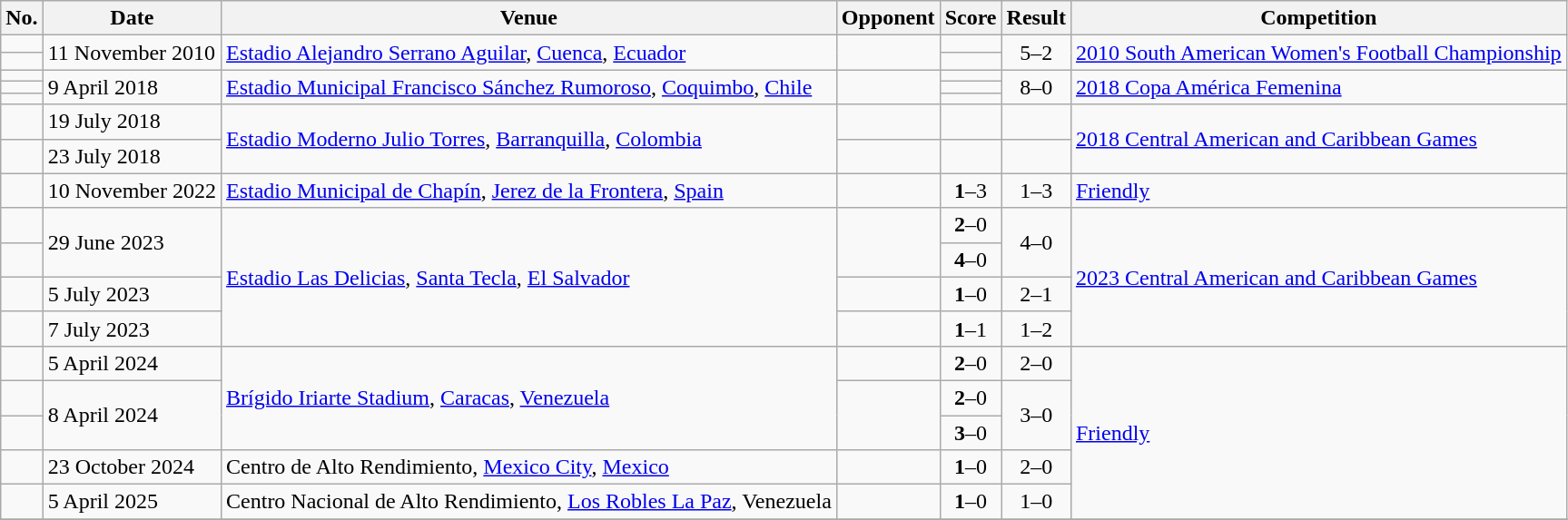<table class="wikitable">
<tr>
<th>No.</th>
<th>Date</th>
<th>Venue</th>
<th>Opponent</th>
<th>Score</th>
<th>Result</th>
<th>Competition</th>
</tr>
<tr>
<td></td>
<td rowspan=2>11 November 2010</td>
<td rowspan=2><a href='#'>Estadio Alejandro Serrano Aguilar</a>, <a href='#'>Cuenca</a>, <a href='#'>Ecuador</a></td>
<td rowspan=2></td>
<td></td>
<td rowspan=2 style="text-align:center;">5–2</td>
<td rowspan=2><a href='#'>2010 South American Women's Football Championship</a></td>
</tr>
<tr>
<td></td>
<td></td>
</tr>
<tr>
<td></td>
<td rowspan=3>9 April 2018</td>
<td rowspan=3><a href='#'>Estadio Municipal Francisco Sánchez Rumoroso</a>, <a href='#'>Coquimbo</a>, <a href='#'>Chile</a></td>
<td rowspan=3></td>
<td></td>
<td rowspan=3 style="text-align:center;">8–0</td>
<td rowspan=3><a href='#'>2018 Copa América Femenina</a></td>
</tr>
<tr>
<td></td>
<td></td>
</tr>
<tr>
<td></td>
<td></td>
</tr>
<tr>
<td></td>
<td>19 July 2018</td>
<td rowspan=2><a href='#'>Estadio Moderno Julio Torres</a>, <a href='#'>Barranquilla</a>, <a href='#'>Colombia</a></td>
<td></td>
<td></td>
<td></td>
<td rowspan=2><a href='#'>2018 Central American and Caribbean Games</a></td>
</tr>
<tr>
<td></td>
<td>23 July 2018</td>
<td></td>
<td></td>
<td></td>
</tr>
<tr>
<td></td>
<td>10 November 2022</td>
<td><a href='#'>Estadio Municipal de Chapín</a>, <a href='#'>Jerez de la Frontera</a>, <a href='#'>Spain</a></td>
<td></td>
<td align=center><strong>1</strong>–3</td>
<td align=center>1–3</td>
<td><a href='#'>Friendly</a></td>
</tr>
<tr>
<td></td>
<td rowspan="2">29 June 2023</td>
<td rowspan="4"><a href='#'>Estadio Las Delicias</a>, <a href='#'>Santa Tecla</a>, <a href='#'>El Salvador</a></td>
<td rowspan="2"></td>
<td align=center><strong>2</strong>–0</td>
<td align=center rowspan="2">4–0</td>
<td rowspan="4"><a href='#'>2023 Central American and Caribbean Games</a></td>
</tr>
<tr>
<td></td>
<td align=center><strong>4</strong>–0</td>
</tr>
<tr>
<td></td>
<td>5 July 2023</td>
<td></td>
<td align=center><strong>1</strong>–0</td>
<td align=center>2–1</td>
</tr>
<tr>
<td></td>
<td>7 July 2023</td>
<td></td>
<td align=center><strong>1</strong>–1</td>
<td align=center>1–2 </td>
</tr>
<tr>
<td></td>
<td>5 April 2024</td>
<td rowspan=3><a href='#'>Brígido Iriarte Stadium</a>, <a href='#'>Caracas</a>, <a href='#'>Venezuela</a></td>
<td></td>
<td align=center><strong>2</strong>–0</td>
<td align=center>2–0</td>
<td rowspan=5><a href='#'>Friendly</a></td>
</tr>
<tr>
<td></td>
<td rowspan=2>8 April 2024</td>
<td rowspan=2></td>
<td align=center><strong>2</strong>–0</td>
<td rowspan=2 align=center>3–0</td>
</tr>
<tr>
<td></td>
<td align=center><strong>3</strong>–0</td>
</tr>
<tr>
<td></td>
<td>23 October 2024</td>
<td>Centro de Alto Rendimiento, <a href='#'>Mexico City</a>, <a href='#'>Mexico</a></td>
<td></td>
<td align=center><strong>1</strong>–0</td>
<td align=center>2–0</td>
</tr>
<tr>
<td></td>
<td>5 April 2025</td>
<td>Centro Nacional de Alto Rendimiento, <a href='#'>Los Robles La Paz</a>, Venezuela</td>
<td></td>
<td align=center><strong>1</strong>–0</td>
<td align=center>1–0</td>
</tr>
<tr>
</tr>
</table>
